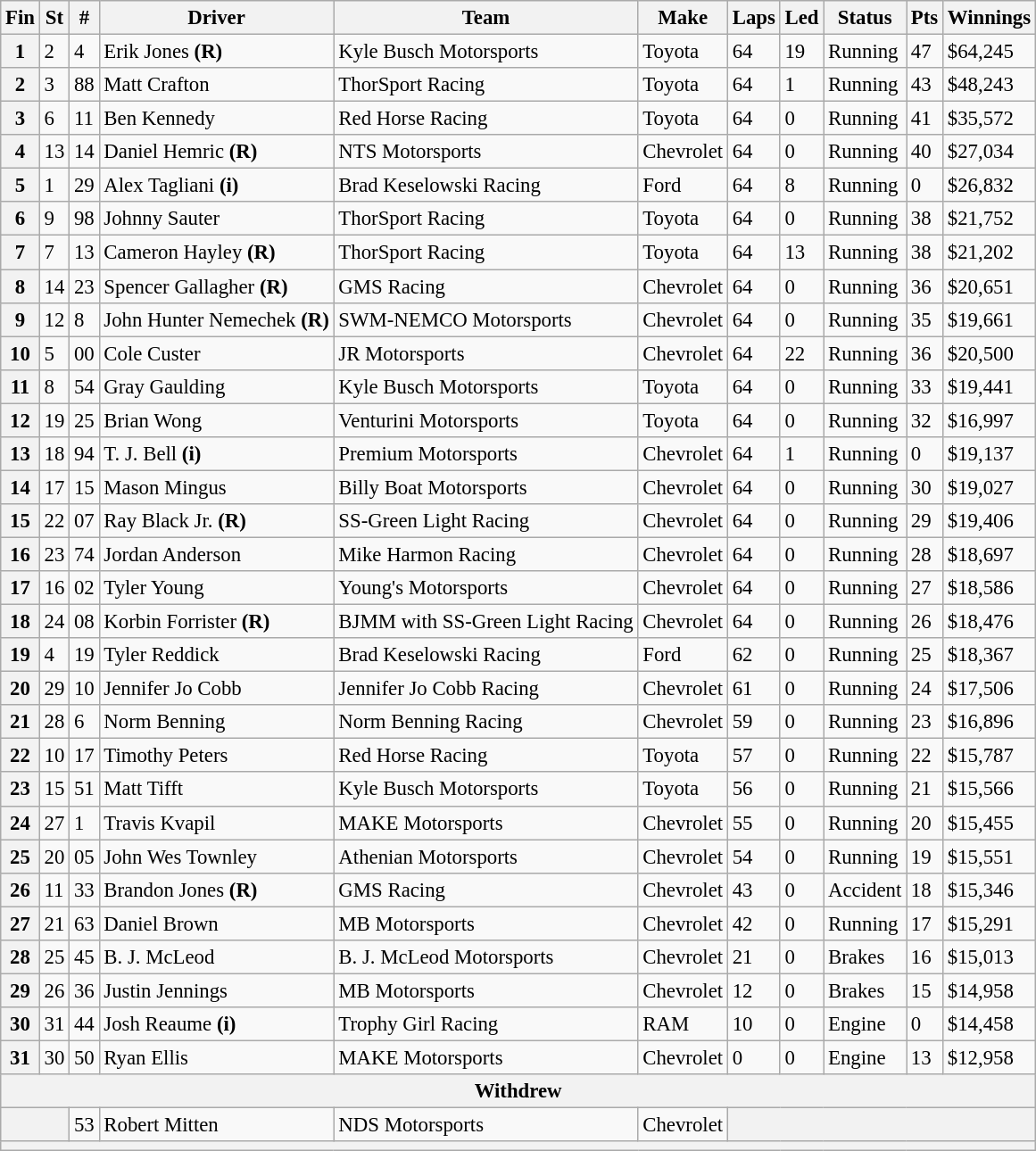<table class="wikitable" style="font-size:95%">
<tr>
<th>Fin</th>
<th>St</th>
<th>#</th>
<th>Driver</th>
<th>Team</th>
<th>Make</th>
<th>Laps</th>
<th>Led</th>
<th>Status</th>
<th>Pts</th>
<th>Winnings</th>
</tr>
<tr>
<th>1</th>
<td>2</td>
<td>4</td>
<td>Erik Jones <strong>(R)</strong></td>
<td>Kyle Busch Motorsports</td>
<td>Toyota</td>
<td>64</td>
<td>19</td>
<td>Running</td>
<td>47</td>
<td>$64,245</td>
</tr>
<tr>
<th>2</th>
<td>3</td>
<td>88</td>
<td>Matt Crafton</td>
<td>ThorSport Racing</td>
<td>Toyota</td>
<td>64</td>
<td>1</td>
<td>Running</td>
<td>43</td>
<td>$48,243</td>
</tr>
<tr>
<th>3</th>
<td>6</td>
<td>11</td>
<td>Ben Kennedy</td>
<td>Red Horse Racing</td>
<td>Toyota</td>
<td>64</td>
<td>0</td>
<td>Running</td>
<td>41</td>
<td>$35,572</td>
</tr>
<tr>
<th>4</th>
<td>13</td>
<td>14</td>
<td>Daniel Hemric <strong>(R)</strong></td>
<td>NTS Motorsports</td>
<td>Chevrolet</td>
<td>64</td>
<td>0</td>
<td>Running</td>
<td>40</td>
<td>$27,034</td>
</tr>
<tr>
<th>5</th>
<td>1</td>
<td>29</td>
<td>Alex Tagliani <strong>(i)</strong></td>
<td>Brad Keselowski Racing</td>
<td>Ford</td>
<td>64</td>
<td>8</td>
<td>Running</td>
<td>0</td>
<td>$26,832</td>
</tr>
<tr>
<th>6</th>
<td>9</td>
<td>98</td>
<td>Johnny Sauter</td>
<td>ThorSport Racing</td>
<td>Toyota</td>
<td>64</td>
<td>0</td>
<td>Running</td>
<td>38</td>
<td>$21,752</td>
</tr>
<tr>
<th>7</th>
<td>7</td>
<td>13</td>
<td>Cameron Hayley <strong>(R)</strong></td>
<td>ThorSport Racing</td>
<td>Toyota</td>
<td>64</td>
<td>13</td>
<td>Running</td>
<td>38</td>
<td>$21,202</td>
</tr>
<tr>
<th>8</th>
<td>14</td>
<td>23</td>
<td>Spencer Gallagher <strong>(R)</strong></td>
<td>GMS Racing</td>
<td>Chevrolet</td>
<td>64</td>
<td>0</td>
<td>Running</td>
<td>36</td>
<td>$20,651</td>
</tr>
<tr>
<th>9</th>
<td>12</td>
<td>8</td>
<td>John Hunter Nemechek <strong>(R)</strong></td>
<td>SWM-NEMCO Motorsports</td>
<td>Chevrolet</td>
<td>64</td>
<td>0</td>
<td>Running</td>
<td>35</td>
<td>$19,661</td>
</tr>
<tr>
<th>10</th>
<td>5</td>
<td>00</td>
<td>Cole Custer</td>
<td>JR Motorsports</td>
<td>Chevrolet</td>
<td>64</td>
<td>22</td>
<td>Running</td>
<td>36</td>
<td>$20,500</td>
</tr>
<tr>
<th>11</th>
<td>8</td>
<td>54</td>
<td>Gray Gaulding</td>
<td>Kyle Busch Motorsports</td>
<td>Toyota</td>
<td>64</td>
<td>0</td>
<td>Running</td>
<td>33</td>
<td>$19,441</td>
</tr>
<tr>
<th>12</th>
<td>19</td>
<td>25</td>
<td>Brian Wong</td>
<td>Venturini Motorsports</td>
<td>Toyota</td>
<td>64</td>
<td>0</td>
<td>Running</td>
<td>32</td>
<td>$16,997</td>
</tr>
<tr>
<th>13</th>
<td>18</td>
<td>94</td>
<td>T. J. Bell <strong>(i)</strong></td>
<td>Premium Motorsports</td>
<td>Chevrolet</td>
<td>64</td>
<td>1</td>
<td>Running</td>
<td>0</td>
<td>$19,137</td>
</tr>
<tr>
<th>14</th>
<td>17</td>
<td>15</td>
<td>Mason Mingus</td>
<td>Billy Boat Motorsports</td>
<td>Chevrolet</td>
<td>64</td>
<td>0</td>
<td>Running</td>
<td>30</td>
<td>$19,027</td>
</tr>
<tr>
<th>15</th>
<td>22</td>
<td>07</td>
<td>Ray Black Jr. <strong>(R)</strong></td>
<td>SS-Green Light Racing</td>
<td>Chevrolet</td>
<td>64</td>
<td>0</td>
<td>Running</td>
<td>29</td>
<td>$19,406</td>
</tr>
<tr>
<th>16</th>
<td>23</td>
<td>74</td>
<td>Jordan Anderson</td>
<td>Mike Harmon Racing</td>
<td>Chevrolet</td>
<td>64</td>
<td>0</td>
<td>Running</td>
<td>28</td>
<td>$18,697</td>
</tr>
<tr>
<th>17</th>
<td>16</td>
<td>02</td>
<td>Tyler Young</td>
<td>Young's Motorsports</td>
<td>Chevrolet</td>
<td>64</td>
<td>0</td>
<td>Running</td>
<td>27</td>
<td>$18,586</td>
</tr>
<tr>
<th>18</th>
<td>24</td>
<td>08</td>
<td>Korbin Forrister <strong>(R)</strong></td>
<td>BJMM with SS-Green Light Racing</td>
<td>Chevrolet</td>
<td>64</td>
<td>0</td>
<td>Running</td>
<td>26</td>
<td>$18,476</td>
</tr>
<tr>
<th>19</th>
<td>4</td>
<td>19</td>
<td>Tyler Reddick</td>
<td>Brad Keselowski Racing</td>
<td>Ford</td>
<td>62</td>
<td>0</td>
<td>Running</td>
<td>25</td>
<td>$18,367</td>
</tr>
<tr>
<th>20</th>
<td>29</td>
<td>10</td>
<td>Jennifer Jo Cobb</td>
<td>Jennifer Jo Cobb Racing</td>
<td>Chevrolet</td>
<td>61</td>
<td>0</td>
<td>Running</td>
<td>24</td>
<td>$17,506</td>
</tr>
<tr>
<th>21</th>
<td>28</td>
<td>6</td>
<td>Norm Benning</td>
<td>Norm Benning Racing</td>
<td>Chevrolet</td>
<td>59</td>
<td>0</td>
<td>Running</td>
<td>23</td>
<td>$16,896</td>
</tr>
<tr>
<th>22</th>
<td>10</td>
<td>17</td>
<td>Timothy Peters</td>
<td>Red Horse Racing</td>
<td>Toyota</td>
<td>57</td>
<td>0</td>
<td>Running</td>
<td>22</td>
<td>$15,787</td>
</tr>
<tr>
<th>23</th>
<td>15</td>
<td>51</td>
<td>Matt Tifft</td>
<td>Kyle Busch Motorsports</td>
<td>Toyota</td>
<td>56</td>
<td>0</td>
<td>Running</td>
<td>21</td>
<td>$15,566</td>
</tr>
<tr>
<th>24</th>
<td>27</td>
<td>1</td>
<td>Travis Kvapil</td>
<td>MAKE Motorsports</td>
<td>Chevrolet</td>
<td>55</td>
<td>0</td>
<td>Running</td>
<td>20</td>
<td>$15,455</td>
</tr>
<tr>
<th>25</th>
<td>20</td>
<td>05</td>
<td>John Wes Townley</td>
<td>Athenian Motorsports</td>
<td>Chevrolet</td>
<td>54</td>
<td>0</td>
<td>Running</td>
<td>19</td>
<td>$15,551</td>
</tr>
<tr>
<th>26</th>
<td>11</td>
<td>33</td>
<td>Brandon Jones <strong>(R)</strong></td>
<td>GMS Racing</td>
<td>Chevrolet</td>
<td>43</td>
<td>0</td>
<td>Accident</td>
<td>18</td>
<td>$15,346</td>
</tr>
<tr>
<th>27</th>
<td>21</td>
<td>63</td>
<td>Daniel Brown</td>
<td>MB Motorsports</td>
<td>Chevrolet</td>
<td>42</td>
<td>0</td>
<td>Running</td>
<td>17</td>
<td>$15,291</td>
</tr>
<tr>
<th>28</th>
<td>25</td>
<td>45</td>
<td>B. J. McLeod</td>
<td>B. J. McLeod Motorsports</td>
<td>Chevrolet</td>
<td>21</td>
<td>0</td>
<td>Brakes</td>
<td>16</td>
<td>$15,013</td>
</tr>
<tr>
<th>29</th>
<td>26</td>
<td>36</td>
<td>Justin Jennings</td>
<td>MB Motorsports</td>
<td>Chevrolet</td>
<td>12</td>
<td>0</td>
<td>Brakes</td>
<td>15</td>
<td>$14,958</td>
</tr>
<tr>
<th>30</th>
<td>31</td>
<td>44</td>
<td>Josh Reaume <strong>(i)</strong></td>
<td>Trophy Girl Racing</td>
<td>RAM</td>
<td>10</td>
<td>0</td>
<td>Engine</td>
<td>0</td>
<td>$14,458</td>
</tr>
<tr>
<th>31</th>
<td>30</td>
<td>50</td>
<td>Ryan Ellis</td>
<td>MAKE Motorsports</td>
<td>Chevrolet</td>
<td>0</td>
<td>0</td>
<td>Engine</td>
<td>13</td>
<td>$12,958</td>
</tr>
<tr>
<th colspan="11">Withdrew</th>
</tr>
<tr>
<th colspan="2"></th>
<td>53</td>
<td>Robert Mitten</td>
<td>NDS Motorsports</td>
<td>Chevrolet</td>
<th colspan="5"></th>
</tr>
<tr>
<th colspan="11"></th>
</tr>
</table>
